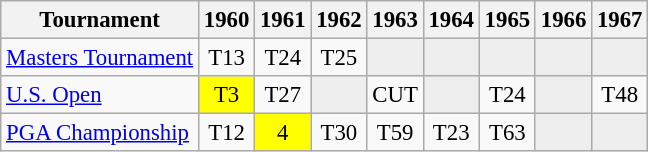<table class="wikitable" style="font-size:95%;text-align:center;">
<tr>
<th>Tournament</th>
<th>1960</th>
<th>1961</th>
<th>1962</th>
<th>1963</th>
<th>1964</th>
<th>1965</th>
<th>1966</th>
<th>1967</th>
</tr>
<tr>
<td align=left><a href='#'>Masters Tournament</a></td>
<td>T13</td>
<td>T24</td>
<td>T25</td>
<td style="background:#eeeeee;"></td>
<td style="background:#eeeeee;"></td>
<td style="background:#eeeeee;"></td>
<td style="background:#eeeeee;"></td>
<td style="background:#eeeeee;"></td>
</tr>
<tr>
<td align=left><a href='#'>U.S. Open</a></td>
<td style="background:yellow;">T3</td>
<td>T27</td>
<td style="background:#eeeeee;"></td>
<td>CUT</td>
<td style="background:#eeeeee;"></td>
<td>T24</td>
<td style="background:#eeeeee;"></td>
<td>T48</td>
</tr>
<tr>
<td align=left><a href='#'>PGA Championship</a></td>
<td>T12</td>
<td style="background:yellow;">4</td>
<td>T30</td>
<td>T59</td>
<td>T23</td>
<td>T63</td>
<td style="background:#eeeeee;"></td>
<td style="background:#eeeeee;"></td>
</tr>
</table>
